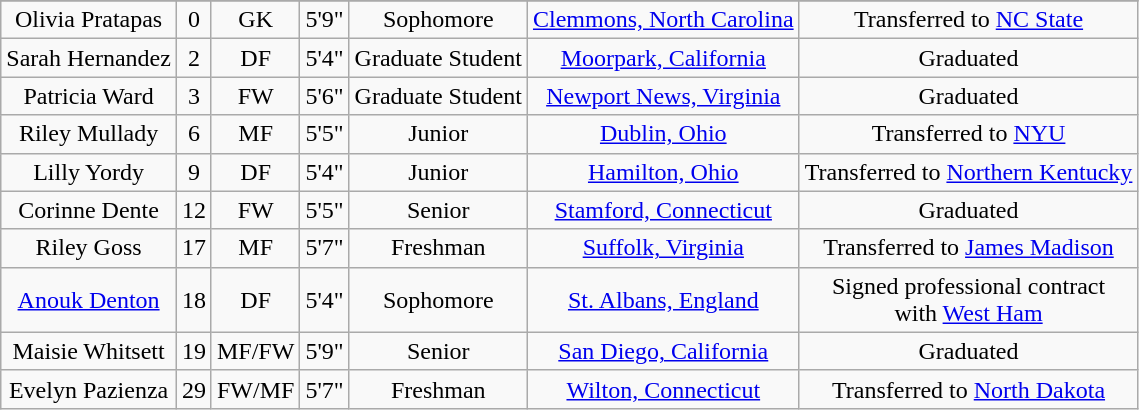<table class="wikitable sortable" style="text-align:center;" border="1">
<tr align=center>
</tr>
<tr>
<td>Olivia Pratapas</td>
<td>0</td>
<td>GK</td>
<td>5'9"</td>
<td>Sophomore</td>
<td><a href='#'>Clemmons, North Carolina</a></td>
<td>Transferred to <a href='#'>NC State</a></td>
</tr>
<tr>
<td>Sarah Hernandez</td>
<td>2</td>
<td>DF</td>
<td>5'4"</td>
<td>Graduate Student</td>
<td><a href='#'>Moorpark, California</a></td>
<td>Graduated</td>
</tr>
<tr>
<td>Patricia Ward</td>
<td>3</td>
<td>FW</td>
<td>5'6"</td>
<td>Graduate Student</td>
<td><a href='#'>Newport News, Virginia</a></td>
<td>Graduated</td>
</tr>
<tr>
<td>Riley Mullady</td>
<td>6</td>
<td>MF</td>
<td>5'5"</td>
<td>Junior</td>
<td><a href='#'>Dublin, Ohio</a></td>
<td>Transferred to <a href='#'>NYU</a></td>
</tr>
<tr>
<td>Lilly Yordy</td>
<td>9</td>
<td>DF</td>
<td>5'4"</td>
<td>Junior</td>
<td><a href='#'>Hamilton, Ohio</a></td>
<td>Transferred to <a href='#'>Northern Kentucky</a></td>
</tr>
<tr>
<td>Corinne Dente</td>
<td>12</td>
<td>FW</td>
<td>5'5"</td>
<td>Senior</td>
<td><a href='#'>Stamford, Connecticut</a></td>
<td>Graduated</td>
</tr>
<tr>
<td>Riley Goss</td>
<td>17</td>
<td>MF</td>
<td>5'7"</td>
<td>Freshman</td>
<td><a href='#'>Suffolk, Virginia</a></td>
<td>Transferred to <a href='#'>James Madison</a></td>
</tr>
<tr>
<td><a href='#'>Anouk Denton</a></td>
<td>18</td>
<td>DF</td>
<td>5'4"</td>
<td>Sophomore</td>
<td><a href='#'>St. Albans, England</a></td>
<td>Signed professional contract<br>with <a href='#'>West Ham</a></td>
</tr>
<tr>
<td>Maisie Whitsett</td>
<td>19</td>
<td>MF/FW</td>
<td>5'9"</td>
<td>Senior</td>
<td><a href='#'>San Diego, California</a></td>
<td>Graduated</td>
</tr>
<tr>
<td>Evelyn Pazienza</td>
<td>29</td>
<td>FW/MF</td>
<td>5'7"</td>
<td>Freshman</td>
<td><a href='#'>Wilton, Connecticut</a></td>
<td>Transferred to <a href='#'>North Dakota</a></td>
</tr>
</table>
